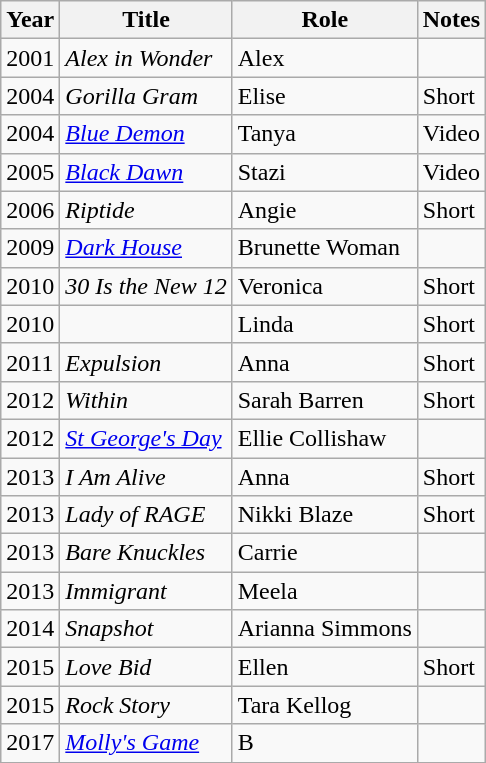<table class="wikitable sortable">
<tr>
<th>Year</th>
<th>Title</th>
<th>Role</th>
<th class="unsortable">Notes</th>
</tr>
<tr>
<td>2001</td>
<td><em>Alex in Wonder</em></td>
<td>Alex</td>
<td></td>
</tr>
<tr>
<td>2004</td>
<td><em>Gorilla Gram</em></td>
<td>Elise</td>
<td>Short</td>
</tr>
<tr>
<td>2004</td>
<td><em><a href='#'>Blue Demon</a></em></td>
<td>Tanya</td>
<td>Video</td>
</tr>
<tr>
<td>2005</td>
<td><em><a href='#'>Black Dawn</a></em></td>
<td>Stazi</td>
<td>Video</td>
</tr>
<tr>
<td>2006</td>
<td><em>Riptide</em></td>
<td>Angie</td>
<td>Short</td>
</tr>
<tr>
<td>2009</td>
<td><em><a href='#'>Dark House</a></em></td>
<td>Brunette Woman</td>
<td></td>
</tr>
<tr>
<td>2010</td>
<td><em>30 Is the New 12</em></td>
<td>Veronica</td>
<td>Short</td>
</tr>
<tr>
<td>2010</td>
<td><em></em></td>
<td>Linda</td>
<td>Short</td>
</tr>
<tr>
<td>2011</td>
<td><em>Expulsion</em></td>
<td>Anna</td>
<td>Short</td>
</tr>
<tr>
<td>2012</td>
<td><em>Within</em></td>
<td>Sarah Barren</td>
<td>Short</td>
</tr>
<tr>
<td>2012</td>
<td><em><a href='#'>St George's Day</a></em></td>
<td>Ellie Collishaw</td>
<td></td>
</tr>
<tr>
<td>2013</td>
<td><em>I Am Alive</em></td>
<td>Anna</td>
<td>Short</td>
</tr>
<tr>
<td>2013</td>
<td><em>Lady of RAGE</em></td>
<td>Nikki Blaze</td>
<td>Short</td>
</tr>
<tr>
<td>2013</td>
<td><em>Bare Knuckles</em></td>
<td>Carrie</td>
<td></td>
</tr>
<tr>
<td>2013</td>
<td><em>Immigrant</em></td>
<td>Meela</td>
<td></td>
</tr>
<tr>
<td>2014</td>
<td><em>Snapshot</em></td>
<td>Arianna Simmons</td>
<td></td>
</tr>
<tr>
<td>2015</td>
<td><em>Love Bid</em></td>
<td>Ellen</td>
<td>Short</td>
</tr>
<tr>
<td>2015</td>
<td><em>Rock Story</em></td>
<td>Tara Kellog</td>
<td></td>
</tr>
<tr>
<td>2017</td>
<td><em><a href='#'>Molly's Game</a></em></td>
<td>B</td>
<td></td>
</tr>
<tr>
</tr>
</table>
